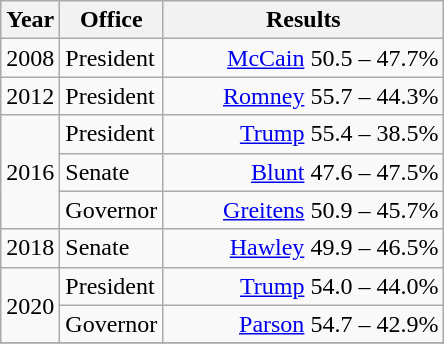<table class=wikitable>
<tr>
<th width="30">Year</th>
<th width="60">Office</th>
<th width="180">Results</th>
</tr>
<tr>
<td rowspan="1">2008</td>
<td>President</td>
<td align="right" ><a href='#'>McCain</a> 50.5 – 47.7%</td>
</tr>
<tr>
<td rowspan="1">2012</td>
<td>President</td>
<td align="right" ><a href='#'>Romney</a> 55.7 – 44.3%</td>
</tr>
<tr>
<td rowspan="3">2016</td>
<td>President</td>
<td align="right" ><a href='#'>Trump</a> 55.4 – 38.5%</td>
</tr>
<tr>
<td>Senate</td>
<td align="right" ><a href='#'>Blunt</a> 47.6 – 47.5%</td>
</tr>
<tr>
<td>Governor</td>
<td align="right" ><a href='#'>Greitens</a> 50.9 – 45.7%</td>
</tr>
<tr>
<td rowspan="1">2018</td>
<td>Senate</td>
<td align="right" ><a href='#'>Hawley</a> 49.9 – 46.5%</td>
</tr>
<tr>
<td rowspan="2">2020</td>
<td>President</td>
<td align="right" ><a href='#'>Trump</a> 54.0 – 44.0%</td>
</tr>
<tr>
<td>Governor</td>
<td align="right" ><a href='#'>Parson</a> 54.7 – 42.9%</td>
</tr>
<tr>
</tr>
</table>
